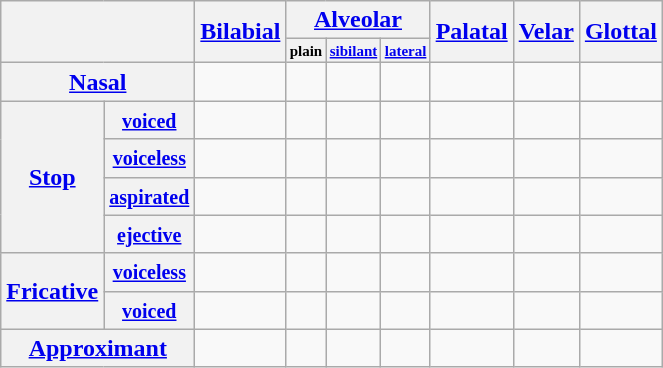<table class="wikitable" style="text-align: center;">
<tr>
<th colspan="2" rowspan="2"></th>
<th rowspan="2"><a href='#'>Bilabial</a></th>
<th colspan="3"><a href='#'>Alveolar</a></th>
<th rowspan="2"><a href='#'>Palatal</a></th>
<th rowspan="2"><a href='#'>Velar</a></th>
<th rowspan="2"><a href='#'>Glottal</a></th>
</tr>
<tr style="font-size: x-small;">
<th>plain</th>
<th><a href='#'>sibilant</a></th>
<th><a href='#'>lateral</a></th>
</tr>
<tr>
<th colspan="2"><a href='#'>Nasal</a></th>
<td></td>
<td></td>
<td></td>
<td></td>
<td></td>
<td></td>
<td></td>
</tr>
<tr>
<th rowspan="4"><a href='#'>Stop</a></th>
<th><small><a href='#'>voiced</a></small></th>
<td></td>
<td></td>
<td></td>
<td></td>
<td></td>
<td></td>
<td></td>
</tr>
<tr>
<th><small><a href='#'>voiceless</a></small></th>
<td></td>
<td></td>
<td></td>
<td></td>
<td></td>
<td></td>
<td></td>
</tr>
<tr>
<th><small><a href='#'>aspirated</a></small></th>
<td></td>
<td></td>
<td></td>
<td></td>
<td></td>
<td></td>
<td></td>
</tr>
<tr>
<th><small><a href='#'>ejective</a></small></th>
<td></td>
<td></td>
<td></td>
<td></td>
<td></td>
<td></td>
<td></td>
</tr>
<tr>
<th rowspan="2"><a href='#'>Fricative</a></th>
<th><small><a href='#'>voiceless</a></small></th>
<td></td>
<td></td>
<td></td>
<td></td>
<td></td>
<td></td>
<td></td>
</tr>
<tr>
<th><small><a href='#'>voiced</a></small></th>
<td></td>
<td></td>
<td></td>
<td></td>
<td></td>
<td></td>
<td></td>
</tr>
<tr>
<th colspan="2"><a href='#'>Approximant</a></th>
<td></td>
<td></td>
<td></td>
<td></td>
<td></td>
<td></td>
<td></td>
</tr>
</table>
